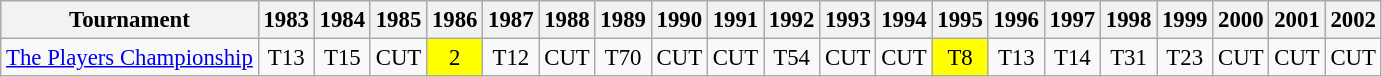<table class="wikitable" style="font-size:95%;text-align:center;">
<tr>
<th>Tournament</th>
<th>1983</th>
<th>1984</th>
<th>1985</th>
<th>1986</th>
<th>1987</th>
<th>1988</th>
<th>1989</th>
<th>1990</th>
<th>1991</th>
<th>1992</th>
<th>1993</th>
<th>1994</th>
<th>1995</th>
<th>1996</th>
<th>1997</th>
<th>1998</th>
<th>1999</th>
<th>2000</th>
<th>2001</th>
<th>2002</th>
</tr>
<tr>
<td align=left><a href='#'>The Players Championship</a></td>
<td>T13</td>
<td>T15</td>
<td>CUT</td>
<td style="background:yellow;">2</td>
<td>T12</td>
<td>CUT</td>
<td>T70</td>
<td>CUT</td>
<td>CUT</td>
<td>T54</td>
<td>CUT</td>
<td>CUT</td>
<td style="background:yellow;">T8</td>
<td>T13</td>
<td>T14</td>
<td>T31</td>
<td>T23</td>
<td>CUT</td>
<td>CUT</td>
<td>CUT</td>
</tr>
</table>
